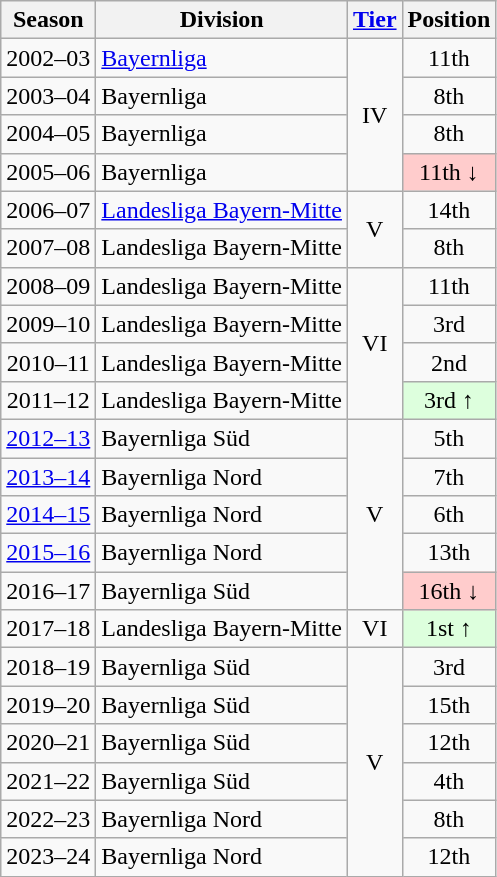<table class="wikitable">
<tr>
<th>Season</th>
<th>Division</th>
<th><a href='#'>Tier</a></th>
<th>Position</th>
</tr>
<tr align="center">
<td>2002–03</td>
<td align="left"><a href='#'>Bayernliga</a></td>
<td rowspan=4>IV</td>
<td>11th</td>
</tr>
<tr align="center">
<td>2003–04</td>
<td align="left">Bayernliga</td>
<td>8th</td>
</tr>
<tr align="center">
<td>2004–05</td>
<td align="left">Bayernliga</td>
<td>8th</td>
</tr>
<tr align="center">
<td>2005–06</td>
<td align="left">Bayernliga</td>
<td style="background:#ffcccc">11th ↓</td>
</tr>
<tr align="center">
<td>2006–07</td>
<td align="left"><a href='#'>Landesliga Bayern-Mitte</a></td>
<td rowspan=2>V</td>
<td>14th</td>
</tr>
<tr align="center">
<td>2007–08</td>
<td align="left">Landesliga Bayern-Mitte</td>
<td>8th</td>
</tr>
<tr align="center">
<td>2008–09</td>
<td align="left">Landesliga Bayern-Mitte</td>
<td rowspan=4>VI</td>
<td>11th</td>
</tr>
<tr align="center">
<td>2009–10</td>
<td align="left">Landesliga Bayern-Mitte</td>
<td>3rd</td>
</tr>
<tr align="center">
<td>2010–11</td>
<td align="left">Landesliga Bayern-Mitte</td>
<td>2nd</td>
</tr>
<tr align="center">
<td>2011–12</td>
<td align="left">Landesliga Bayern-Mitte</td>
<td style="background:#ddffdd">3rd ↑</td>
</tr>
<tr align="center">
<td><a href='#'>2012–13</a></td>
<td align="left">Bayernliga Süd</td>
<td rowspan=5>V</td>
<td>5th</td>
</tr>
<tr align="center">
<td><a href='#'>2013–14</a></td>
<td align="left">Bayernliga Nord</td>
<td>7th</td>
</tr>
<tr align="center">
<td><a href='#'>2014–15</a></td>
<td align="left">Bayernliga Nord</td>
<td>6th</td>
</tr>
<tr align="center">
<td><a href='#'>2015–16</a></td>
<td align="left">Bayernliga Nord</td>
<td>13th</td>
</tr>
<tr align="center">
<td>2016–17</td>
<td align="left">Bayernliga Süd</td>
<td style="background:#ffcccc">16th ↓</td>
</tr>
<tr align="center">
<td>2017–18</td>
<td align="left">Landesliga Bayern-Mitte</td>
<td>VI</td>
<td style="background:#ddffdd">1st ↑</td>
</tr>
<tr align="center">
<td>2018–19</td>
<td align="left">Bayernliga Süd</td>
<td rowspan=6>V</td>
<td>3rd</td>
</tr>
<tr align="center">
<td>2019–20</td>
<td align="left">Bayernliga Süd</td>
<td>15th</td>
</tr>
<tr align="center">
<td>2020–21</td>
<td align="left">Bayernliga Süd</td>
<td>12th</td>
</tr>
<tr align="center">
<td>2021–22</td>
<td align="left">Bayernliga Süd</td>
<td>4th</td>
</tr>
<tr align="center">
<td>2022–23</td>
<td align="left">Bayernliga Nord</td>
<td>8th</td>
</tr>
<tr align="center">
<td>2023–24</td>
<td align="left">Bayernliga Nord</td>
<td>12th</td>
</tr>
</table>
